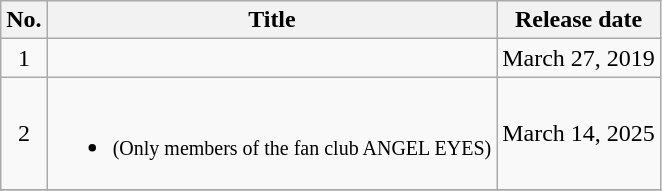<table class="wikitable" style="text-align:center">
<tr>
<th scope="col">No.</th>
<th scope="col">Title</th>
<th scope="col">Release date</th>
</tr>
<tr>
<td>1</td>
<td align="left"></td>
<td align="right">March 27, 2019</td>
</tr>
<tr>
<td>2</td>
<td align="left"><br><ul><li><small>(Only members of the fan club ANGEL EYES)</small></li></ul></td>
<td align="right">March 14, 2025</td>
</tr>
<tr>
</tr>
</table>
